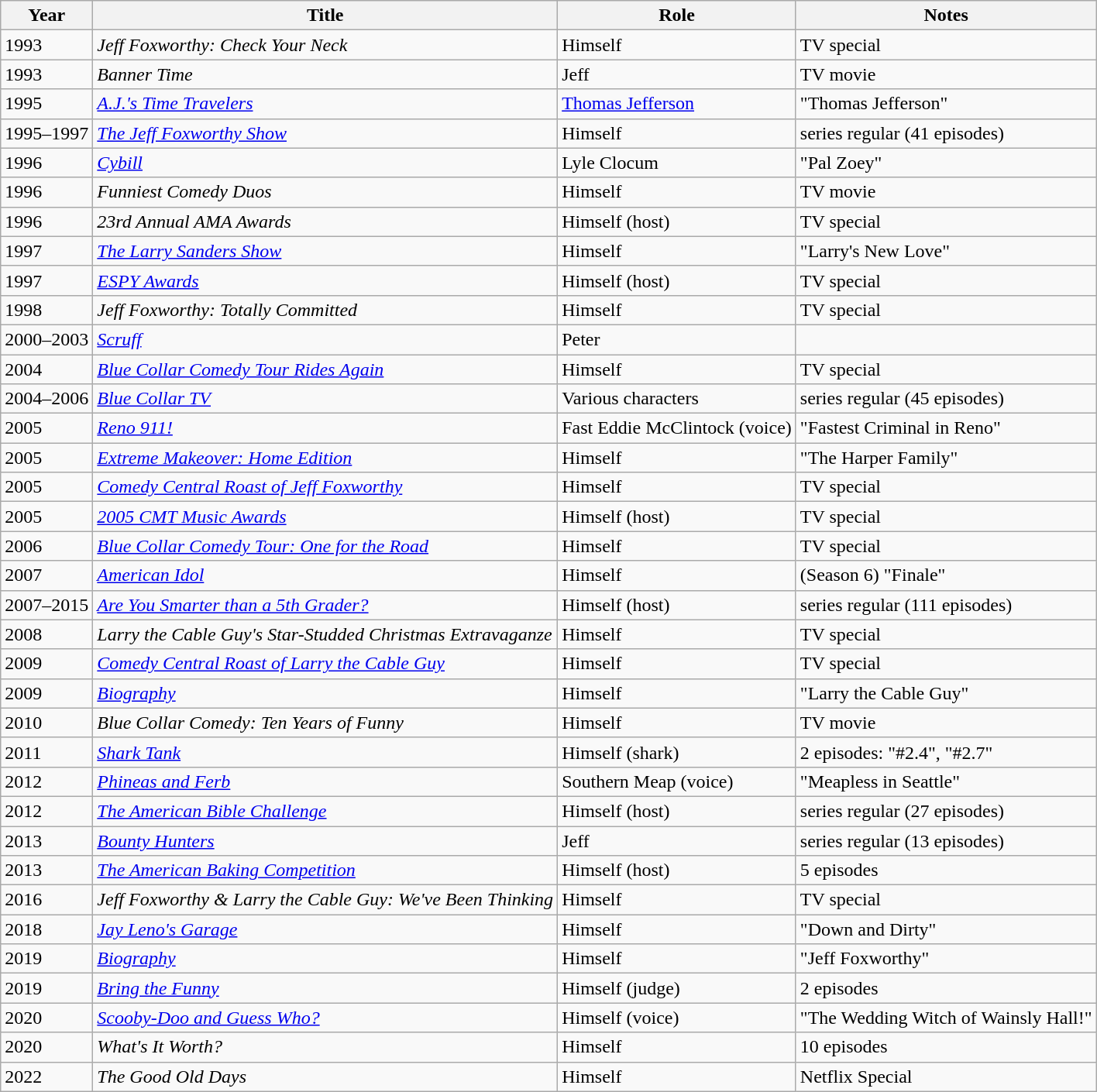<table class="wikitable">
<tr>
<th>Year</th>
<th>Title</th>
<th>Role</th>
<th>Notes</th>
</tr>
<tr>
<td>1993</td>
<td><em>Jeff Foxworthy: Check Your Neck</em></td>
<td>Himself</td>
<td>TV special</td>
</tr>
<tr>
<td>1993</td>
<td><em>Banner Time</em></td>
<td>Jeff</td>
<td>TV movie</td>
</tr>
<tr>
<td>1995</td>
<td><em><a href='#'>A.J.'s Time Travelers</a></em></td>
<td><a href='#'>Thomas Jefferson</a></td>
<td>"Thomas Jefferson"</td>
</tr>
<tr>
<td>1995–1997</td>
<td><em><a href='#'>The Jeff Foxworthy Show</a></em></td>
<td>Himself</td>
<td>series regular (41 episodes)</td>
</tr>
<tr>
<td>1996</td>
<td><em><a href='#'>Cybill</a></em></td>
<td>Lyle Clocum</td>
<td>"Pal Zoey"</td>
</tr>
<tr>
<td>1996</td>
<td><em>Funniest Comedy Duos</em></td>
<td>Himself</td>
<td>TV movie</td>
</tr>
<tr>
<td>1996</td>
<td><em>23rd Annual AMA Awards</em></td>
<td>Himself (host)</td>
<td>TV special</td>
</tr>
<tr>
<td>1997</td>
<td><em><a href='#'>The Larry Sanders Show</a></em></td>
<td>Himself</td>
<td>"Larry's New Love"</td>
</tr>
<tr>
<td>1997</td>
<td><em><a href='#'>ESPY Awards</a></em></td>
<td>Himself (host)</td>
<td>TV special</td>
</tr>
<tr>
<td>1998</td>
<td><em>Jeff Foxworthy: Totally Committed</em></td>
<td>Himself</td>
<td>TV special</td>
</tr>
<tr>
<td>2000–2003</td>
<td><em><a href='#'>Scruff</a></em></td>
<td>Peter</td>
<td></td>
</tr>
<tr>
<td>2004</td>
<td><em><a href='#'>Blue Collar Comedy Tour Rides Again</a></em></td>
<td>Himself</td>
<td>TV special</td>
</tr>
<tr>
<td>2004–2006</td>
<td><em><a href='#'>Blue Collar TV</a></em></td>
<td>Various characters</td>
<td>series regular (45 episodes)</td>
</tr>
<tr>
<td>2005</td>
<td><em><a href='#'>Reno 911!</a></em></td>
<td>Fast Eddie McClintock (voice)</td>
<td>"Fastest Criminal in Reno"</td>
</tr>
<tr>
<td>2005</td>
<td><em><a href='#'>Extreme Makeover: Home Edition</a></em></td>
<td>Himself</td>
<td>"The Harper Family"</td>
</tr>
<tr>
<td>2005</td>
<td><em><a href='#'>Comedy Central Roast of Jeff Foxworthy</a></em></td>
<td>Himself</td>
<td>TV special</td>
</tr>
<tr>
<td>2005</td>
<td><em><a href='#'>2005 CMT Music Awards</a></em></td>
<td>Himself (host)</td>
<td>TV special</td>
</tr>
<tr>
<td>2006</td>
<td><em><a href='#'>Blue Collar Comedy Tour: One for the Road</a></em></td>
<td>Himself</td>
<td>TV special</td>
</tr>
<tr>
<td>2007</td>
<td><em><a href='#'>American Idol</a></em></td>
<td>Himself</td>
<td>(Season 6) "Finale"</td>
</tr>
<tr>
<td>2007–2015</td>
<td><em><a href='#'>Are You Smarter than a 5th Grader?</a></em></td>
<td>Himself (host)</td>
<td>series regular (111 episodes)</td>
</tr>
<tr>
<td>2008</td>
<td><em>Larry the Cable Guy's Star-Studded Christmas Extravaganze</em></td>
<td>Himself</td>
<td>TV special</td>
</tr>
<tr>
<td>2009</td>
<td><em><a href='#'>Comedy Central Roast of Larry the Cable Guy</a></em></td>
<td>Himself</td>
<td>TV special</td>
</tr>
<tr>
<td>2009</td>
<td><em><a href='#'>Biography</a></em></td>
<td>Himself</td>
<td>"Larry the Cable Guy"</td>
</tr>
<tr>
<td>2010</td>
<td><em>Blue Collar Comedy: Ten Years of Funny</em></td>
<td>Himself</td>
<td>TV movie</td>
</tr>
<tr>
<td>2011</td>
<td><em><a href='#'>Shark Tank</a></em></td>
<td>Himself (shark)</td>
<td>2 episodes: "#2.4", "#2.7"</td>
</tr>
<tr>
<td>2012</td>
<td><em><a href='#'>Phineas and Ferb</a></em></td>
<td>Southern Meap (voice)</td>
<td>"Meapless in Seattle"</td>
</tr>
<tr>
<td>2012</td>
<td><em><a href='#'>The American Bible Challenge</a></em></td>
<td>Himself (host)</td>
<td>series regular (27 episodes)</td>
</tr>
<tr>
<td>2013</td>
<td><em><a href='#'>Bounty Hunters</a></em></td>
<td>Jeff</td>
<td>series regular (13 episodes)</td>
</tr>
<tr>
<td>2013</td>
<td><em><a href='#'>The American Baking Competition</a></em></td>
<td>Himself (host)</td>
<td>5 episodes</td>
</tr>
<tr>
<td>2016</td>
<td><em>Jeff Foxworthy & Larry the Cable Guy: We've Been Thinking</em></td>
<td>Himself</td>
<td>TV special</td>
</tr>
<tr>
<td>2018</td>
<td><em><a href='#'>Jay Leno's Garage</a></em></td>
<td>Himself</td>
<td>"Down and Dirty"</td>
</tr>
<tr>
<td>2019</td>
<td><em><a href='#'>Biography</a></em></td>
<td>Himself</td>
<td>"Jeff Foxworthy"</td>
</tr>
<tr>
<td>2019</td>
<td><em><a href='#'>Bring the Funny</a></em></td>
<td>Himself (judge)</td>
<td>2 episodes</td>
</tr>
<tr>
<td>2020</td>
<td><em><a href='#'>Scooby-Doo and Guess Who?</a></em></td>
<td>Himself (voice)</td>
<td>"The Wedding Witch of Wainsly Hall!"</td>
</tr>
<tr>
<td>2020</td>
<td><em>What's It Worth?</em></td>
<td>Himself</td>
<td>10 episodes</td>
</tr>
<tr>
<td>2022</td>
<td><em>The Good Old Days</em></td>
<td>Himself</td>
<td>Netflix Special</td>
</tr>
</table>
